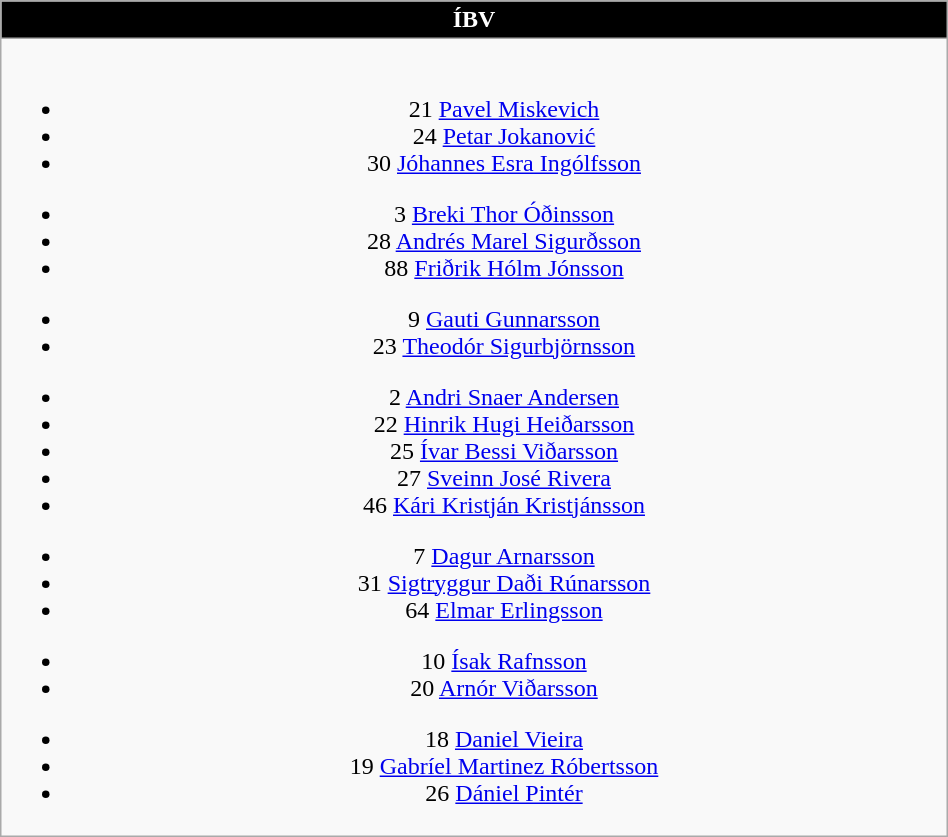<table class="wikitable" style="font-size:100%; text-align:center; width:50%">
<tr>
<th colspan=5 style="background-color:#000000;color:white;text-align:center;">ÍBV</th>
</tr>
<tr>
<td><br>
<ul><li>21  <a href='#'>Pavel Miskevich</a></li><li>24  <a href='#'>Petar Jokanović</a></li><li>30  <a href='#'>Jóhannes Esra Ingólfsson</a></li></ul><ul><li>3  <a href='#'>Breki Thor Óðinsson</a></li><li>28  <a href='#'>Andrés Marel Sigurðsson</a></li><li>88  <a href='#'>Friðrik Hólm Jónsson</a></li></ul><ul><li>9  <a href='#'>Gauti Gunnarsson</a></li><li>23  <a href='#'>Theodór Sigurbjörnsson</a></li></ul><ul><li>2  <a href='#'>Andri Snaer Andersen</a></li><li>22  <a href='#'>Hinrik Hugi Heiðarsson</a></li><li>25  <a href='#'>Ívar Bessi Viðarsson</a></li><li>27  <a href='#'>Sveinn José Rivera</a></li><li>46  <a href='#'>Kári Kristján Kristjánsson</a></li></ul><ul><li>7  <a href='#'>Dagur Arnarsson</a></li><li>31  <a href='#'>Sigtryggur Daði Rúnarsson</a></li><li>64  <a href='#'>Elmar Erlingsson</a></li></ul><ul><li>10  <a href='#'>Ísak Rafnsson</a></li><li>20  <a href='#'>Arnór Viðarsson</a></li></ul><ul><li>18  <a href='#'>Daniel Vieira</a></li><li>19  <a href='#'>Gabríel Martinez Róbertsson</a></li><li>26  <a href='#'>Dániel Pintér</a></li></ul></td>
</tr>
</table>
